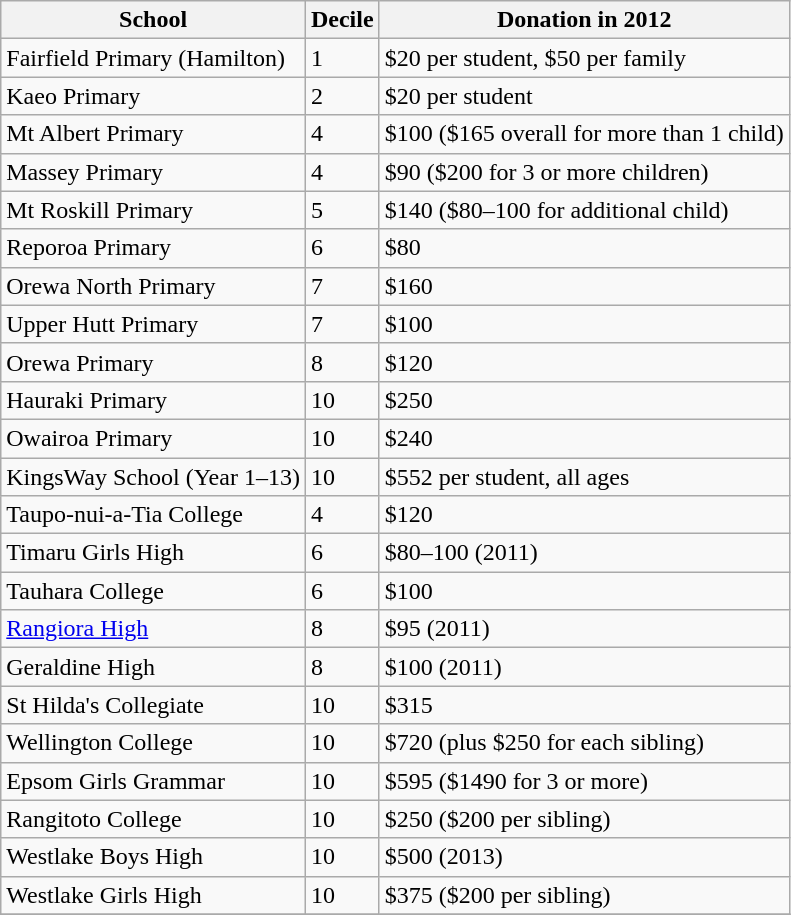<table class="wikitable" border="1">
<tr>
<th>School</th>
<th>Decile</th>
<th>Donation in 2012</th>
</tr>
<tr>
<td>Fairfield Primary (Hamilton)</td>
<td>1</td>
<td>$20 per student, $50 per family</td>
</tr>
<tr>
<td>Kaeo Primary</td>
<td>2</td>
<td>$20 per student</td>
</tr>
<tr>
<td>Mt Albert Primary</td>
<td>4</td>
<td>$100 ($165 overall for more than 1 child)</td>
</tr>
<tr>
<td>Massey Primary</td>
<td>4</td>
<td>$90 ($200 for 3 or more children)</td>
</tr>
<tr>
<td>Mt Roskill Primary</td>
<td>5</td>
<td>$140 ($80–100 for additional child)</td>
</tr>
<tr>
<td>Reporoa Primary</td>
<td>6</td>
<td>$80</td>
</tr>
<tr>
<td>Orewa North Primary</td>
<td>7</td>
<td>$160</td>
</tr>
<tr>
<td>Upper Hutt Primary</td>
<td>7</td>
<td>$100</td>
</tr>
<tr>
<td>Orewa Primary</td>
<td>8</td>
<td>$120</td>
</tr>
<tr>
<td>Hauraki Primary</td>
<td>10</td>
<td>$250</td>
</tr>
<tr>
<td>Owairoa Primary</td>
<td>10</td>
<td>$240</td>
</tr>
<tr>
<td>KingsWay School (Year 1–13)</td>
<td>10</td>
<td>$552 per student, all ages</td>
</tr>
<tr>
<td>Taupo-nui-a-Tia College</td>
<td>4</td>
<td>$120</td>
</tr>
<tr>
<td>Timaru Girls High</td>
<td>6</td>
<td>$80–100 (2011)</td>
</tr>
<tr>
<td>Tauhara College</td>
<td>6</td>
<td>$100</td>
</tr>
<tr>
<td><a href='#'>Rangiora High</a></td>
<td>8</td>
<td>$95 (2011)</td>
</tr>
<tr>
<td>Geraldine High</td>
<td>8</td>
<td>$100 (2011)</td>
</tr>
<tr>
<td>St Hilda's Collegiate</td>
<td>10</td>
<td>$315</td>
</tr>
<tr>
<td>Wellington College</td>
<td>10</td>
<td>$720 (plus $250 for each sibling)</td>
</tr>
<tr>
<td>Epsom Girls Grammar</td>
<td>10</td>
<td>$595 ($1490 for 3 or more)</td>
</tr>
<tr>
<td>Rangitoto College</td>
<td>10</td>
<td>$250 ($200 per sibling)</td>
</tr>
<tr>
<td>Westlake Boys High</td>
<td>10</td>
<td>$500 (2013)</td>
</tr>
<tr>
<td>Westlake Girls High</td>
<td>10</td>
<td>$375 ($200 per sibling)</td>
</tr>
<tr>
</tr>
</table>
